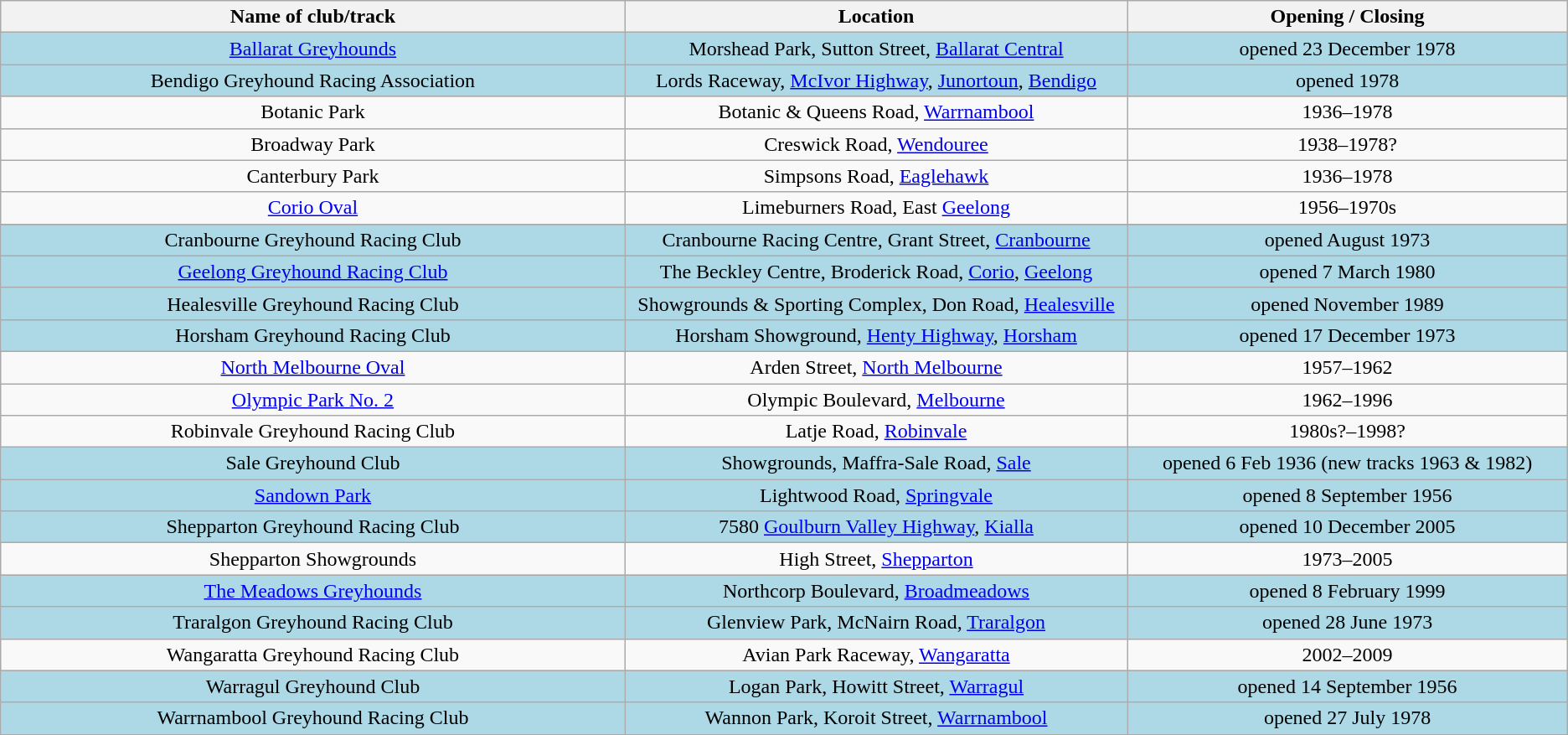<table class="wikitable" style="text-align:center">
<tr>
<th width=500>Name of club/track</th>
<th width=400>Location</th>
<th width=350>Opening / Closing</th>
</tr>
<tr style="background: lightblue;">
<td><a href='#'>Ballarat Greyhounds</a></td>
<td>Morshead Park, Sutton Street, <a href='#'>Ballarat Central</a></td>
<td>opened 23 December 1978</td>
</tr>
<tr style="background: lightblue;">
<td>Bendigo Greyhound Racing Association</td>
<td>Lords Raceway, <a href='#'>McIvor Highway</a>, <a href='#'>Junortoun</a>, <a href='#'>Bendigo</a></td>
<td>opened 1978</td>
</tr>
<tr>
<td>Botanic Park</td>
<td>Botanic & Queens Road, <a href='#'>Warrnambool</a></td>
<td>1936–1978</td>
</tr>
<tr>
<td>Broadway Park</td>
<td>Creswick Road, <a href='#'>Wendouree</a></td>
<td>1938–1978?</td>
</tr>
<tr>
<td>Canterbury Park</td>
<td>Simpsons Road, <a href='#'>Eaglehawk</a></td>
<td>1936–1978</td>
</tr>
<tr>
<td><a href='#'>Corio Oval</a></td>
<td>Limeburners Road, East <a href='#'>Geelong</a></td>
<td>1956–1970s</td>
</tr>
<tr>
</tr>
<tr style="background: lightblue;">
<td>Cranbourne Greyhound Racing Club</td>
<td>Cranbourne Racing Centre, Grant Street, <a href='#'>Cranbourne</a></td>
<td>opened August 1973</td>
</tr>
<tr style="background: lightblue;">
<td><a href='#'>Geelong Greyhound Racing Club</a></td>
<td>The Beckley Centre, Broderick Road, <a href='#'>Corio</a>, <a href='#'>Geelong</a></td>
<td>opened 7 March 1980</td>
</tr>
<tr style="background: lightblue;">
<td>Healesville Greyhound Racing Club</td>
<td>Showgrounds & Sporting Complex, Don Road, <a href='#'>Healesville</a></td>
<td>opened November 1989</td>
</tr>
<tr style="background: lightblue;">
<td>Horsham Greyhound Racing Club</td>
<td>Horsham Showground, <a href='#'>Henty Highway</a>, <a href='#'>Horsham</a></td>
<td>opened 17 December 1973</td>
</tr>
<tr>
<td><a href='#'>North Melbourne Oval</a></td>
<td>Arden Street, <a href='#'>North Melbourne</a></td>
<td>1957–1962</td>
</tr>
<tr>
<td><a href='#'>Olympic Park No. 2</a></td>
<td>Olympic Boulevard, <a href='#'>Melbourne</a></td>
<td>1962–1996</td>
</tr>
<tr>
<td>Robinvale Greyhound Racing Club</td>
<td>Latje Road, <a href='#'>Robinvale</a></td>
<td>1980s?–1998?</td>
</tr>
<tr style="background: lightblue;">
<td>Sale Greyhound Club</td>
<td>Showgrounds, Maffra-Sale Road, <a href='#'>Sale</a></td>
<td>opened 6 Feb 1936 (new tracks 1963 & 1982)</td>
</tr>
<tr style="background: lightblue;">
<td><a href='#'>Sandown Park</a></td>
<td>Lightwood Road, <a href='#'>Springvale</a></td>
<td>opened 8 September 1956</td>
</tr>
<tr style="background: lightblue;">
<td>Shepparton Greyhound Racing Club</td>
<td>7580 <a href='#'>Goulburn Valley Highway</a>, <a href='#'>Kialla</a></td>
<td>opened 10 December 2005</td>
</tr>
<tr>
<td>Shepparton Showgrounds</td>
<td>High Street, <a href='#'>Shepparton</a></td>
<td>1973–2005</td>
</tr>
<tr style="background: lightblue;">
<td><a href='#'>The Meadows Greyhounds</a></td>
<td>Northcorp Boulevard, <a href='#'>Broadmeadows</a></td>
<td>opened 8 February 1999</td>
</tr>
<tr style="background: lightblue;">
<td>Traralgon Greyhound Racing Club</td>
<td>Glenview Park, McNairn Road, <a href='#'>Traralgon</a></td>
<td>opened 28 June 1973</td>
</tr>
<tr>
<td>Wangaratta Greyhound Racing Club</td>
<td>Avian Park Raceway, <a href='#'>Wangaratta</a></td>
<td>2002–2009</td>
</tr>
<tr style="background: lightblue;">
<td>Warragul Greyhound Club</td>
<td>Logan Park, Howitt Street, <a href='#'>Warragul</a></td>
<td>opened 14 September 1956</td>
</tr>
<tr style="background: lightblue;">
<td>Warrnambool Greyhound Racing Club</td>
<td>Wannon Park, Koroit Street, <a href='#'>Warrnambool</a></td>
<td>opened 27 July 1978</td>
</tr>
</table>
